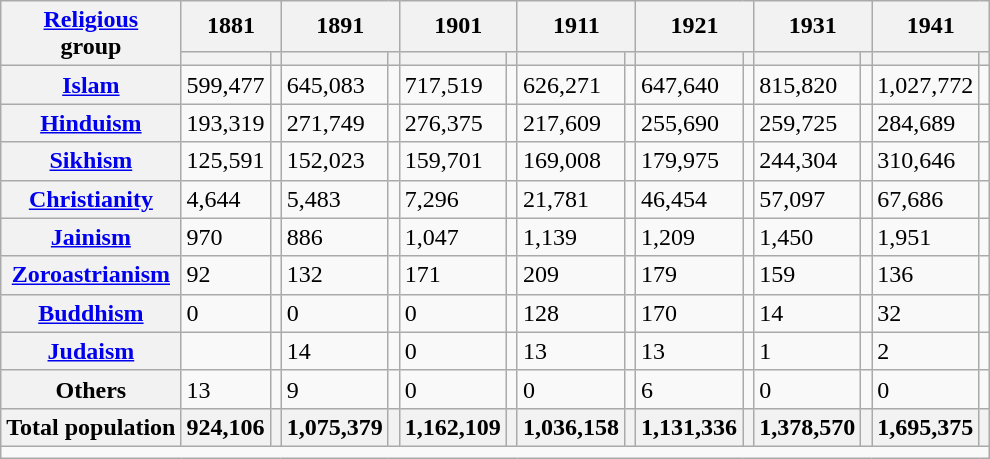<table class="wikitable sortable">
<tr>
<th rowspan="2"><a href='#'>Religious</a><br>group</th>
<th colspan="2">1881</th>
<th colspan="2">1891</th>
<th colspan="2">1901</th>
<th colspan="2">1911</th>
<th colspan="2">1921</th>
<th colspan="2">1931</th>
<th colspan="2">1941</th>
</tr>
<tr>
<th><a href='#'></a></th>
<th></th>
<th></th>
<th></th>
<th></th>
<th></th>
<th></th>
<th></th>
<th></th>
<th></th>
<th></th>
<th></th>
<th></th>
<th></th>
</tr>
<tr>
<th><a href='#'>Islam</a> </th>
<td>599,477</td>
<td></td>
<td>645,083</td>
<td></td>
<td>717,519</td>
<td></td>
<td>626,271</td>
<td></td>
<td>647,640</td>
<td></td>
<td>815,820</td>
<td></td>
<td>1,027,772</td>
<td></td>
</tr>
<tr>
<th><a href='#'>Hinduism</a> </th>
<td>193,319</td>
<td></td>
<td>271,749</td>
<td></td>
<td>276,375</td>
<td></td>
<td>217,609</td>
<td></td>
<td>255,690</td>
<td></td>
<td>259,725</td>
<td></td>
<td>284,689</td>
<td></td>
</tr>
<tr>
<th><a href='#'>Sikhism</a> </th>
<td>125,591</td>
<td></td>
<td>152,023</td>
<td></td>
<td>159,701</td>
<td></td>
<td>169,008</td>
<td></td>
<td>179,975</td>
<td></td>
<td>244,304</td>
<td></td>
<td>310,646</td>
<td></td>
</tr>
<tr>
<th><a href='#'>Christianity</a> </th>
<td>4,644</td>
<td></td>
<td>5,483</td>
<td></td>
<td>7,296</td>
<td></td>
<td>21,781</td>
<td></td>
<td>46,454</td>
<td></td>
<td>57,097</td>
<td></td>
<td>67,686</td>
<td></td>
</tr>
<tr>
<th><a href='#'>Jainism</a> </th>
<td>970</td>
<td></td>
<td>886</td>
<td></td>
<td>1,047</td>
<td></td>
<td>1,139</td>
<td></td>
<td>1,209</td>
<td></td>
<td>1,450</td>
<td></td>
<td>1,951</td>
<td></td>
</tr>
<tr>
<th><a href='#'>Zoroastrianism</a> </th>
<td>92</td>
<td></td>
<td>132</td>
<td></td>
<td>171</td>
<td></td>
<td>209</td>
<td></td>
<td>179</td>
<td></td>
<td>159</td>
<td></td>
<td>136</td>
<td></td>
</tr>
<tr>
<th><a href='#'>Buddhism</a> </th>
<td>0</td>
<td></td>
<td>0</td>
<td></td>
<td>0</td>
<td></td>
<td>128</td>
<td></td>
<td>170</td>
<td></td>
<td>14</td>
<td></td>
<td>32</td>
<td></td>
</tr>
<tr>
<th><a href='#'>Judaism</a> </th>
<td></td>
<td></td>
<td>14</td>
<td></td>
<td>0</td>
<td></td>
<td>13</td>
<td></td>
<td>13</td>
<td></td>
<td>1</td>
<td></td>
<td>2</td>
<td></td>
</tr>
<tr>
<th>Others</th>
<td>13</td>
<td></td>
<td>9</td>
<td></td>
<td>0</td>
<td></td>
<td>0</td>
<td></td>
<td>6</td>
<td></td>
<td>0</td>
<td></td>
<td>0</td>
<td></td>
</tr>
<tr>
<th>Total population</th>
<th>924,106</th>
<th></th>
<th>1,075,379</th>
<th></th>
<th>1,162,109</th>
<th></th>
<th>1,036,158</th>
<th></th>
<th>1,131,336</th>
<th></th>
<th>1,378,570</th>
<th></th>
<th>1,695,375</th>
<th></th>
</tr>
<tr class="sortbottom">
<td colspan="15"></td>
</tr>
</table>
